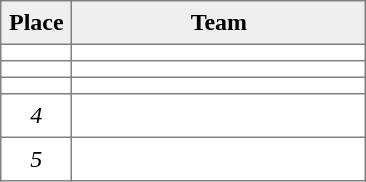<table style=border-collapse:collapse border=1 cellspacing=0 cellpadding=5>
<tr align=center bgcolor=#efefef>
<th width=35>Place</th>
<th width=185>Team</th>
</tr>
<tr align=center>
<td></td>
<td style="text-align:left;"></td>
</tr>
<tr align=center>
<td></td>
<td style="text-align:left;"></td>
</tr>
<tr align=center>
<td></td>
<td style="text-align:left;"></td>
</tr>
<tr align=center>
<td><em>4</em></td>
<td style="text-align:left;"></td>
</tr>
<tr align=center>
<td><em>5</em></td>
<td style="text-align:left;"></td>
</tr>
</table>
